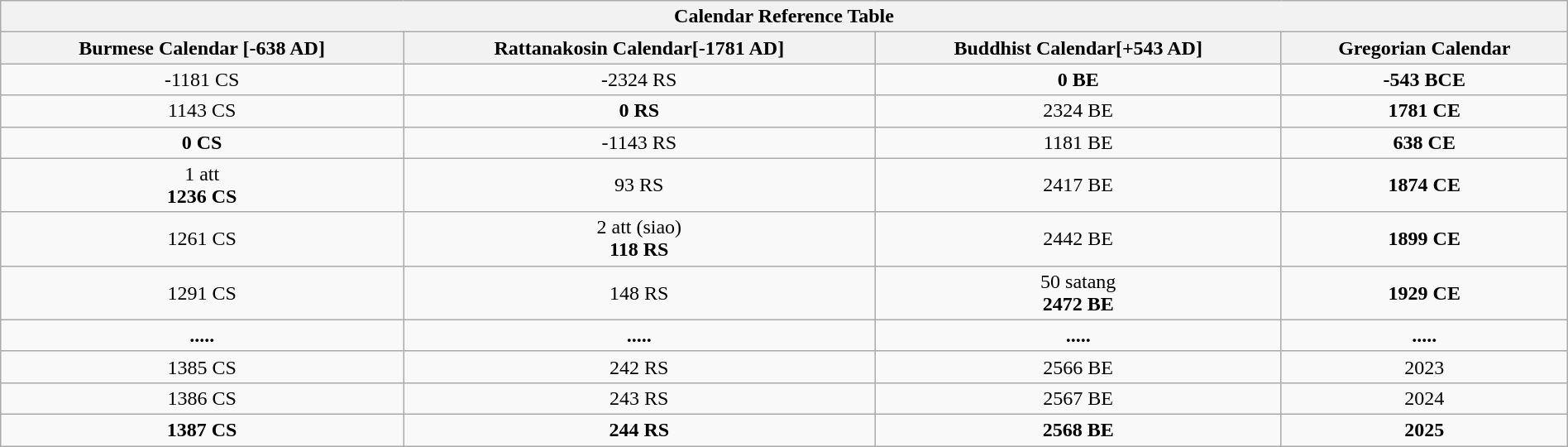<table class="wikitable" style="width:100%; text-align: center">
<tr>
<th colspan="4">Calendar Reference Table</th>
</tr>
<tr>
<th>Burmese Calendar [-638 AD]</th>
<th>Rattanakosin Calendar[-1781 AD]</th>
<th>Buddhist Calendar[+543 AD]</th>
<th>Gregorian Calendar</th>
</tr>
<tr>
<td>-1181 CS</td>
<td>-2324 RS</td>
<td><strong>0 BE</strong></td>
<td><strong>-543 BCE</strong></td>
</tr>
<tr>
<td>1143 CS</td>
<td><strong>0 RS</strong></td>
<td>2324 BE</td>
<td><strong>1781 CE</strong></td>
</tr>
<tr>
<td><strong>0 CS</strong></td>
<td>-1143 RS</td>
<td>1181 BE</td>
<td><strong>638 CE</strong></td>
</tr>
<tr>
<td><strong></strong>1 att<br><strong>1236 CS</strong></td>
<td>93 RS</td>
<td>2417 BE</td>
<td><strong>1874 CE</strong></td>
</tr>
<tr>
<td>1261 CS</td>
<td><strong></strong>2 att (siao)<br><strong>118 RS</strong></td>
<td>2442 BE</td>
<td><strong>1899 CE</strong></td>
</tr>
<tr>
<td>1291 CS</td>
<td>148 RS</td>
<td><strong></strong>50 satang<br><strong>2472 BE</strong></td>
<td><strong>1929 CE</strong></td>
</tr>
<tr>
<td><strong>.....</strong></td>
<td><strong>.....</strong></td>
<td><strong>.....</strong></td>
<td><strong>.....</strong></td>
</tr>
<tr>
<td>1385 CS</td>
<td>242 RS</td>
<td>2566 BE</td>
<td>2023</td>
</tr>
<tr>
<td>1386 CS</td>
<td>243 RS</td>
<td>2567 BE</td>
<td>2024</td>
</tr>
<tr>
<td><strong>1387 CS</strong></td>
<td><strong>244 RS</strong></td>
<td><strong>2568 BE</strong></td>
<td><strong>2025</strong></td>
</tr>
</table>
